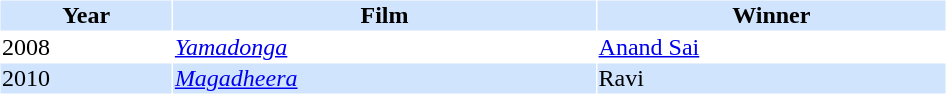<table cellspacing="1" cellpadding="1" border="0" style="width:50%;">
<tr style="background:#d1e4fd;">
<th>Year</th>
<th>Film</th>
<th>Winner</th>
</tr>
<tr>
<td>2008</td>
<td><em><a href='#'>Yamadonga</a></em></td>
<td><a href='#'>Anand Sai</a></td>
</tr>
<tr style="background:#d1e4fd;">
<td>2010</td>
<td><em><a href='#'>Magadheera</a></em></td>
<td>Ravi</td>
</tr>
</table>
